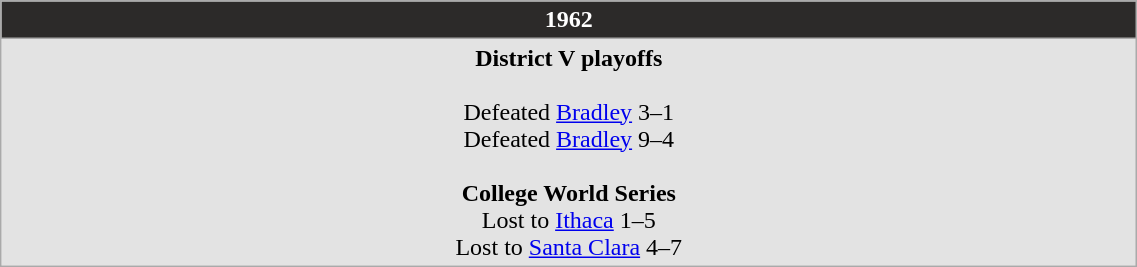<table Class="wikitable" width="60%">
<tr>
<th style="background:#2C2A29; color:white;">1962</th>
</tr>
<tr style="background: #e3e3e3;">
<td align="center"><strong>District V playoffs</strong><br><br>Defeated <a href='#'>Bradley</a> 3–1<br>
Defeated <a href='#'>Bradley</a> 9–4<br>
<br><strong>College World Series</strong><br>
Lost to <a href='#'>Ithaca</a> 1–5<br>
Lost to <a href='#'>Santa Clara</a> 4–7</td>
</tr>
</table>
